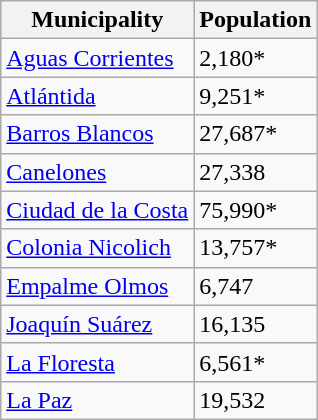<table class="wikitable">
<tr>
<th>Municipality</th>
<th>Population</th>
</tr>
<tr>
<td><a href='#'>Aguas Corrientes</a></td>
<td>2,180*</td>
</tr>
<tr>
<td><a href='#'>Atlántida</a></td>
<td>9,251*</td>
</tr>
<tr>
<td><a href='#'>Barros Blancos</a></td>
<td>27,687*</td>
</tr>
<tr>
<td><a href='#'>Canelones</a></td>
<td>27,338</td>
</tr>
<tr>
<td><a href='#'>Ciudad de la Costa</a></td>
<td>75,990*</td>
</tr>
<tr>
<td><a href='#'>Colonia Nicolich</a></td>
<td>13,757*</td>
</tr>
<tr>
<td><a href='#'>Empalme Olmos</a></td>
<td>6,747</td>
</tr>
<tr>
<td><a href='#'>Joaquín Suárez</a></td>
<td>16,135</td>
</tr>
<tr>
<td><a href='#'>La Floresta</a></td>
<td>6,561*</td>
</tr>
<tr>
<td><a href='#'>La Paz</a></td>
<td>19,532</td>
</tr>
</table>
